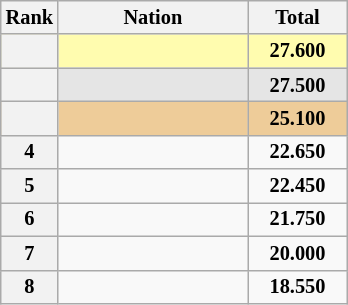<table class="wikitable sortable" style="text-align:center; font-size:85%">
<tr>
<th scope="col" style="width:25px;">Rank</th>
<th scope="col" style="width:120px;">Nation</th>
<th scope="col" style="width:60px;">Total</th>
</tr>
<tr bgcolor="fffcaf">
<th scope="row"></th>
<td align="left"></td>
<td><strong>27.600</strong></td>
</tr>
<tr bgcolor="e5e5e5">
<th scope="row"></th>
<td align="left"></td>
<td><strong>27.500</strong></td>
</tr>
<tr bgcolor="eecc99">
<th scope="row"></th>
<td align="left"></td>
<td><strong>25.100</strong></td>
</tr>
<tr>
<th scope="row">4</th>
<td align="left"></td>
<td><strong>22.650</strong></td>
</tr>
<tr>
<th scope="row">5</th>
<td align="left"></td>
<td><strong>22.450</strong></td>
</tr>
<tr>
<th scope="row">6</th>
<td align="left"></td>
<td><strong>21.750</strong></td>
</tr>
<tr>
<th scope="row">7</th>
<td align="left"></td>
<td><strong>20.000</strong></td>
</tr>
<tr>
<th scope="row">8</th>
<td align="left"></td>
<td><strong>18.550</strong></td>
</tr>
</table>
